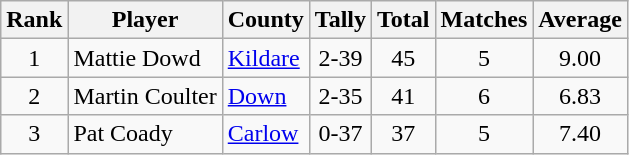<table class="wikitable">
<tr>
<th>Rank</th>
<th>Player</th>
<th>County</th>
<th>Tally</th>
<th>Total</th>
<th>Matches</th>
<th>Average</th>
</tr>
<tr>
<td rowspan=1 align=center>1</td>
<td>Mattie Dowd</td>
<td><a href='#'>Kildare</a></td>
<td align=center>2-39</td>
<td align=center>45</td>
<td align=center>5</td>
<td align=center>9.00</td>
</tr>
<tr>
<td rowspan=1 align=center>2</td>
<td>Martin Coulter</td>
<td><a href='#'>Down</a></td>
<td align=center>2-35</td>
<td align=center>41</td>
<td align=center>6</td>
<td align=center>6.83</td>
</tr>
<tr>
<td rowspan=1 align=center>3</td>
<td>Pat Coady</td>
<td><a href='#'>Carlow</a></td>
<td align=center>0-37</td>
<td align=center>37</td>
<td align=center>5</td>
<td align=center>7.40</td>
</tr>
</table>
